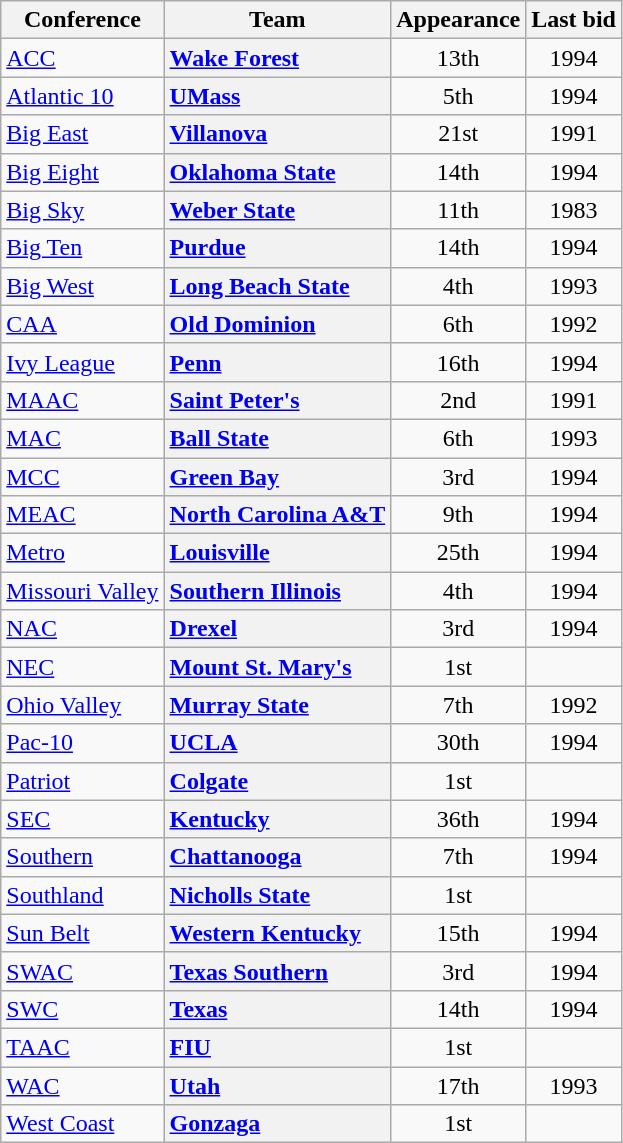<table class="wikitable sortable plainrowheaders">
<tr>
<th scope="col">Conference</th>
<th scope="col">Team</th>
<th scope="col" data-sort-type="number">Appearance</th>
<th scope="col">Last bid</th>
</tr>
<tr>
<td><a href='#'>ACC</a></td>
<th scope="row" style="text-align:left"><a href='#'>Wake Forest</a></th>
<td align=center>13th</td>
<td align=center>1994</td>
</tr>
<tr>
<td><a href='#'>Atlantic 10</a></td>
<th scope="row" style="text-align:left"><a href='#'>UMass</a></th>
<td align=center>5th</td>
<td align=center>1994</td>
</tr>
<tr>
<td><a href='#'>Big East</a></td>
<th scope="row" style="text-align:left"><a href='#'>Villanova</a></th>
<td align=center>21st</td>
<td align=center>1991</td>
</tr>
<tr>
<td><a href='#'>Big Eight</a></td>
<th scope="row" style="text-align:left"><a href='#'>Oklahoma State</a></th>
<td align=center>14th</td>
<td align=center>1994</td>
</tr>
<tr>
<td><a href='#'>Big Sky</a></td>
<th scope="row" style="text-align:left"><a href='#'>Weber State</a></th>
<td align=center>11th</td>
<td align=center>1983</td>
</tr>
<tr>
<td><a href='#'>Big Ten</a></td>
<th scope="row" style="text-align:left"><a href='#'>Purdue</a></th>
<td align=center>14th</td>
<td align=center>1994</td>
</tr>
<tr>
<td><a href='#'>Big West</a></td>
<th scope="row" style="text-align:left"><a href='#'>Long Beach State</a></th>
<td align=center>4th</td>
<td align=center>1993</td>
</tr>
<tr>
<td><a href='#'>CAA</a></td>
<th scope="row" style="text-align:left"><a href='#'>Old Dominion</a></th>
<td align=center>6th</td>
<td align=center>1992</td>
</tr>
<tr>
<td><a href='#'>Ivy League</a></td>
<th scope="row" style="text-align:left"><a href='#'>Penn</a></th>
<td align=center>16th</td>
<td align=center>1994</td>
</tr>
<tr>
<td><a href='#'>MAAC</a></td>
<th scope="row" style="text-align:left"><a href='#'>Saint Peter's</a></th>
<td align=center>2nd</td>
<td align=center>1991</td>
</tr>
<tr>
<td><a href='#'>MAC</a></td>
<th scope="row" style="text-align:left"><a href='#'>Ball State</a></th>
<td align=center>6th</td>
<td align=center>1993</td>
</tr>
<tr>
<td><a href='#'>MCC</a></td>
<th scope="row" style="text-align:left"><a href='#'>Green Bay</a></th>
<td align=center>3rd</td>
<td align=center>1994</td>
</tr>
<tr>
<td><a href='#'>MEAC</a></td>
<th scope="row" style="text-align:left"><a href='#'>North Carolina A&T</a></th>
<td align=center>9th</td>
<td align=center>1994</td>
</tr>
<tr>
<td><a href='#'>Metro</a></td>
<th scope="row" style="text-align:left"><a href='#'>Louisville</a></th>
<td align=center>25th</td>
<td align=center>1994</td>
</tr>
<tr>
<td><a href='#'>Missouri Valley</a></td>
<th scope="row" style="text-align:left"><a href='#'>Southern Illinois</a></th>
<td align=center>4th</td>
<td align=center>1994</td>
</tr>
<tr>
<td><a href='#'>NAC</a></td>
<th scope="row" style="text-align:left"><a href='#'>Drexel</a></th>
<td align=center>3rd</td>
<td align=center>1994</td>
</tr>
<tr>
<td><a href='#'>NEC</a></td>
<th scope="row" style="text-align:left"><a href='#'>Mount St. Mary's</a></th>
<td align=center>1st</td>
<td align=center></td>
</tr>
<tr>
<td><a href='#'>Ohio Valley</a></td>
<th scope="row" style="text-align:left"><a href='#'>Murray State</a></th>
<td align=center>7th</td>
<td align=center>1992</td>
</tr>
<tr>
<td><a href='#'>Pac-10</a></td>
<th scope="row" style="text-align:left"><a href='#'>UCLA</a></th>
<td align=center>30th</td>
<td align=center>1994</td>
</tr>
<tr>
<td><a href='#'>Patriot</a></td>
<th scope="row" style="text-align:left"><a href='#'>Colgate</a></th>
<td align=center>1st</td>
<td align=center></td>
</tr>
<tr>
<td><a href='#'>SEC</a></td>
<th scope="row" style="text-align:left"><a href='#'>Kentucky</a></th>
<td align=center>36th</td>
<td align=center>1994</td>
</tr>
<tr>
<td><a href='#'>Southern</a></td>
<th scope="row" style="text-align:left"><a href='#'>Chattanooga</a></th>
<td align=center>7th</td>
<td align=center>1994</td>
</tr>
<tr>
<td><a href='#'>Southland</a></td>
<th scope="row" style="text-align:left"><a href='#'>Nicholls State</a></th>
<td align=center>1st</td>
<td align=center></td>
</tr>
<tr>
<td><a href='#'>Sun Belt</a></td>
<th scope="row" style="text-align:left"><a href='#'>Western Kentucky</a></th>
<td align=center>15th</td>
<td align=center>1994</td>
</tr>
<tr>
<td><a href='#'>SWAC</a></td>
<th scope="row" style="text-align:left"><a href='#'>Texas Southern</a></th>
<td align=center>3rd</td>
<td align=center>1994</td>
</tr>
<tr>
<td><a href='#'>SWC</a></td>
<th scope="row" style="text-align:left"><a href='#'>Texas</a></th>
<td align=center>14th</td>
<td align=center>1994</td>
</tr>
<tr>
<td><a href='#'>TAAC</a></td>
<th scope="row" style="text-align:left"><a href='#'>FIU</a></th>
<td align=center>1st</td>
<td align=center></td>
</tr>
<tr>
<td><a href='#'>WAC</a></td>
<th scope="row" style="text-align:left"><a href='#'>Utah</a></th>
<td align=center>17th</td>
<td align=center>1993</td>
</tr>
<tr>
<td><a href='#'>West Coast</a></td>
<th scope="row" style="text-align:left"><a href='#'>Gonzaga</a></th>
<td align=center>1st</td>
<td align=center></td>
</tr>
</table>
